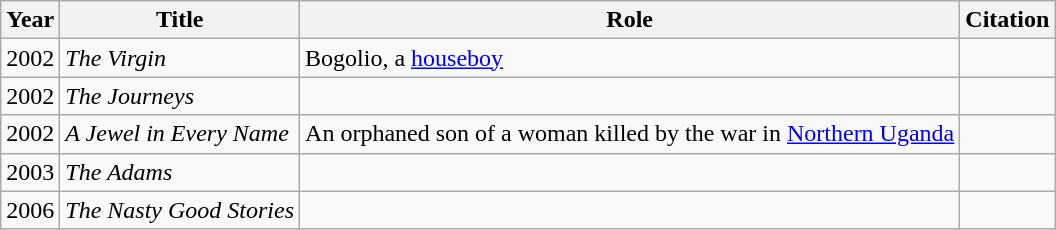<table class="wikitable">
<tr>
<th>Year</th>
<th>Title</th>
<th>Role</th>
<th>Citation</th>
</tr>
<tr>
<td>2002</td>
<td><em>The Virgin</em></td>
<td>Bogolio, a <a href='#'>houseboy</a></td>
<td style="text-align:center;"></td>
</tr>
<tr>
<td>2002</td>
<td><em>The Journeys</em></td>
<td></td>
<td style="text-align:center;"></td>
</tr>
<tr>
<td>2002</td>
<td><em>A Jewel in Every Name</em></td>
<td>An orphaned son of a woman killed by the war in <a href='#'>Northern Uganda</a></td>
<td style="text-align:center;"></td>
</tr>
<tr>
<td>2003</td>
<td><em>The Adams</em></td>
<td></td>
<td style="text-align:center;"></td>
</tr>
<tr>
<td>2006</td>
<td><em>The Nasty Good Stories</em></td>
<td></td>
<td style="text-align:center;"></td>
</tr>
</table>
